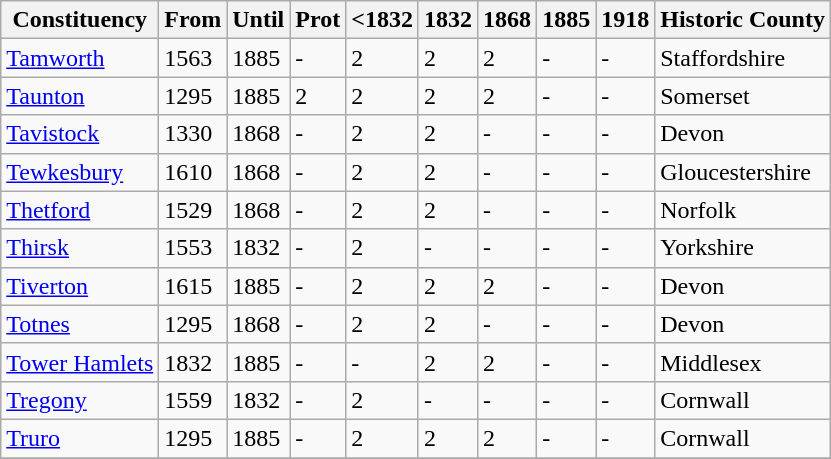<table class="wikitable">
<tr>
<th>Constituency</th>
<th>From</th>
<th>Until</th>
<th>Prot</th>
<th><1832</th>
<th>1832</th>
<th>1868</th>
<th>1885</th>
<th>1918</th>
<th>Historic County</th>
</tr>
<tr>
<td><a href='#'>Tamworth</a></td>
<td>1563</td>
<td>1885</td>
<td>-</td>
<td>2</td>
<td>2</td>
<td>2</td>
<td>-</td>
<td>-</td>
<td>Staffordshire</td>
</tr>
<tr>
<td><a href='#'>Taunton</a></td>
<td>1295</td>
<td>1885</td>
<td>2</td>
<td>2</td>
<td>2</td>
<td>2</td>
<td>-</td>
<td>-</td>
<td>Somerset</td>
</tr>
<tr>
<td><a href='#'>Tavistock</a></td>
<td>1330</td>
<td>1868</td>
<td>-</td>
<td>2</td>
<td>2</td>
<td>-</td>
<td>-</td>
<td>-</td>
<td>Devon</td>
</tr>
<tr>
<td><a href='#'>Tewkesbury</a></td>
<td>1610</td>
<td>1868</td>
<td>-</td>
<td>2</td>
<td>2</td>
<td>-</td>
<td>-</td>
<td>-</td>
<td>Gloucestershire</td>
</tr>
<tr>
<td><a href='#'>Thetford</a></td>
<td>1529</td>
<td>1868</td>
<td>-</td>
<td>2</td>
<td>2</td>
<td>-</td>
<td>-</td>
<td>-</td>
<td>Norfolk</td>
</tr>
<tr>
<td><a href='#'>Thirsk</a></td>
<td>1553</td>
<td>1832</td>
<td>-</td>
<td>2</td>
<td>-</td>
<td>-</td>
<td>-</td>
<td>-</td>
<td>Yorkshire</td>
</tr>
<tr>
<td><a href='#'>Tiverton</a></td>
<td>1615</td>
<td>1885</td>
<td>-</td>
<td>2</td>
<td>2</td>
<td>2</td>
<td>-</td>
<td>-</td>
<td>Devon</td>
</tr>
<tr>
<td><a href='#'>Totnes</a></td>
<td>1295</td>
<td>1868</td>
<td>-</td>
<td>2</td>
<td>2</td>
<td>-</td>
<td>-</td>
<td>-</td>
<td>Devon</td>
</tr>
<tr>
<td><a href='#'>Tower Hamlets</a></td>
<td>1832</td>
<td>1885</td>
<td>-</td>
<td>-</td>
<td>2</td>
<td>2</td>
<td>-</td>
<td>-</td>
<td>Middlesex</td>
</tr>
<tr>
<td><a href='#'>Tregony</a></td>
<td>1559</td>
<td>1832</td>
<td>-</td>
<td>2</td>
<td>-</td>
<td>-</td>
<td>-</td>
<td>-</td>
<td>Cornwall</td>
</tr>
<tr>
<td><a href='#'>Truro</a></td>
<td>1295</td>
<td>1885</td>
<td>-</td>
<td>2</td>
<td>2</td>
<td>2</td>
<td>-</td>
<td>-</td>
<td>Cornwall</td>
</tr>
<tr>
</tr>
</table>
